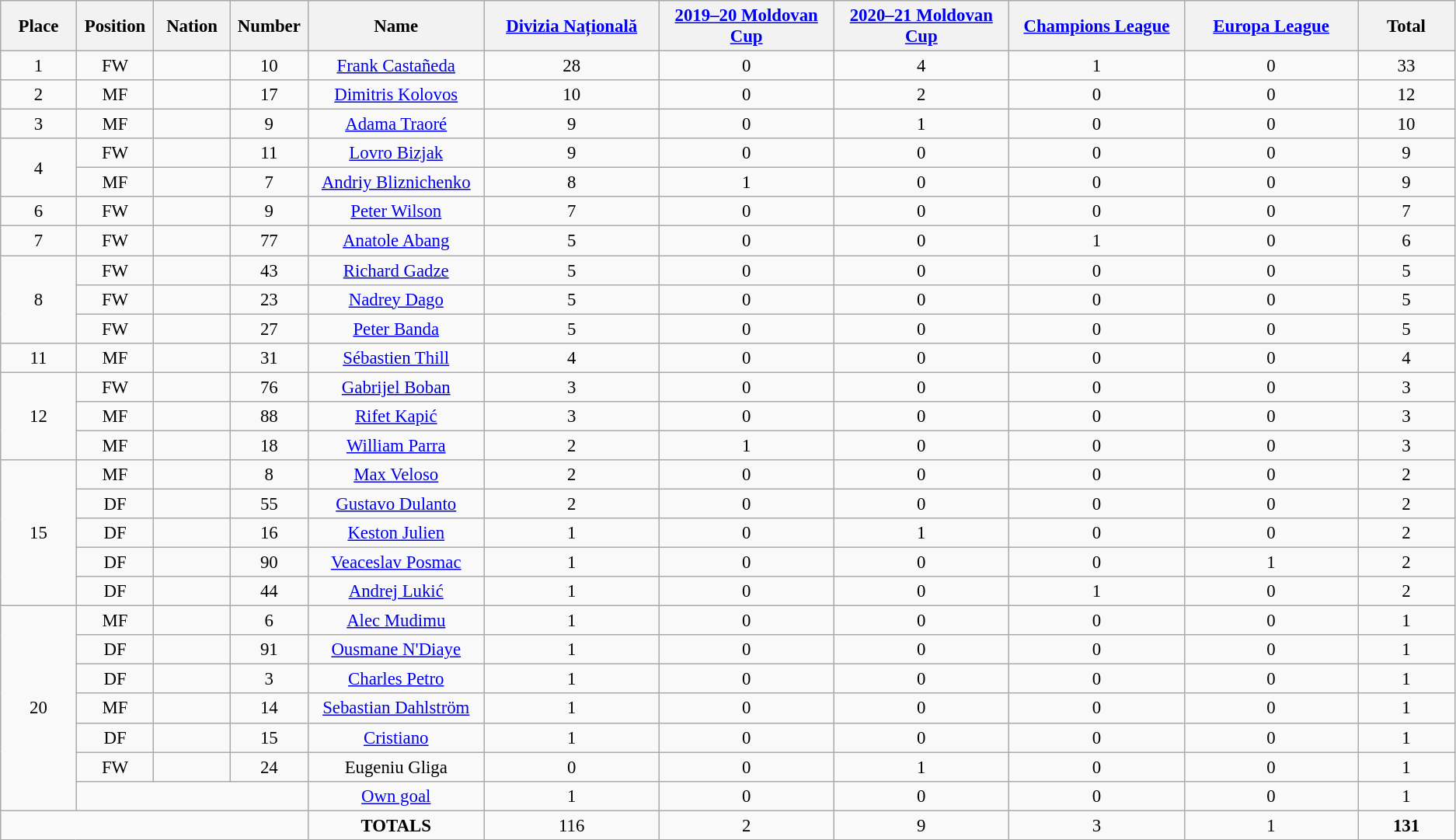<table class="wikitable" style="font-size: 95%; text-align: center;">
<tr>
<th width=60>Place</th>
<th width=60>Position</th>
<th width=60>Nation</th>
<th width=60>Number</th>
<th width=150>Name</th>
<th width=150><a href='#'>Divizia Națională</a></th>
<th width=150><a href='#'>2019–20 Moldovan Cup</a></th>
<th width=150><a href='#'>2020–21 Moldovan Cup</a></th>
<th width=150><a href='#'>Champions League</a></th>
<th width=150><a href='#'>Europa League</a></th>
<th width=80><strong>Total</strong></th>
</tr>
<tr>
<td>1</td>
<td>FW</td>
<td></td>
<td>10</td>
<td><a href='#'>Frank Castañeda</a></td>
<td>28</td>
<td>0</td>
<td>4</td>
<td>1</td>
<td>0</td>
<td>33</td>
</tr>
<tr>
<td>2</td>
<td>MF</td>
<td></td>
<td>17</td>
<td><a href='#'>Dimitris Kolovos</a></td>
<td>10</td>
<td>0</td>
<td>2</td>
<td>0</td>
<td>0</td>
<td>12</td>
</tr>
<tr>
<td>3</td>
<td>MF</td>
<td></td>
<td>9</td>
<td><a href='#'>Adama Traoré</a></td>
<td>9</td>
<td>0</td>
<td>1</td>
<td>0</td>
<td>0</td>
<td>10</td>
</tr>
<tr>
<td rowspan="2">4</td>
<td>FW</td>
<td></td>
<td>11</td>
<td><a href='#'>Lovro Bizjak</a></td>
<td>9</td>
<td>0</td>
<td>0</td>
<td>0</td>
<td>0</td>
<td>9</td>
</tr>
<tr>
<td>MF</td>
<td></td>
<td>7</td>
<td><a href='#'>Andriy Bliznichenko</a></td>
<td>8</td>
<td>1</td>
<td>0</td>
<td>0</td>
<td>0</td>
<td>9</td>
</tr>
<tr>
<td>6</td>
<td>FW</td>
<td></td>
<td>9</td>
<td><a href='#'>Peter Wilson</a></td>
<td>7</td>
<td>0</td>
<td>0</td>
<td>0</td>
<td>0</td>
<td>7</td>
</tr>
<tr>
<td>7</td>
<td>FW</td>
<td></td>
<td>77</td>
<td><a href='#'>Anatole Abang</a></td>
<td>5</td>
<td>0</td>
<td>0</td>
<td>1</td>
<td>0</td>
<td>6</td>
</tr>
<tr>
<td rowspan="3">8</td>
<td>FW</td>
<td></td>
<td>43</td>
<td><a href='#'>Richard Gadze</a></td>
<td>5</td>
<td>0</td>
<td>0</td>
<td>0</td>
<td>0</td>
<td>5</td>
</tr>
<tr>
<td>FW</td>
<td></td>
<td>23</td>
<td><a href='#'>Nadrey Dago</a></td>
<td>5</td>
<td>0</td>
<td>0</td>
<td>0</td>
<td>0</td>
<td>5</td>
</tr>
<tr>
<td>FW</td>
<td></td>
<td>27</td>
<td><a href='#'>Peter Banda</a></td>
<td>5</td>
<td>0</td>
<td>0</td>
<td>0</td>
<td>0</td>
<td>5</td>
</tr>
<tr>
<td>11</td>
<td>MF</td>
<td></td>
<td>31</td>
<td><a href='#'>Sébastien Thill</a></td>
<td>4</td>
<td>0</td>
<td>0</td>
<td>0</td>
<td>0</td>
<td>4</td>
</tr>
<tr>
<td rowspan="3">12</td>
<td>FW</td>
<td></td>
<td>76</td>
<td><a href='#'>Gabrijel Boban</a></td>
<td>3</td>
<td>0</td>
<td>0</td>
<td>0</td>
<td>0</td>
<td>3</td>
</tr>
<tr>
<td>MF</td>
<td></td>
<td>88</td>
<td><a href='#'>Rifet Kapić</a></td>
<td>3</td>
<td>0</td>
<td>0</td>
<td>0</td>
<td>0</td>
<td>3</td>
</tr>
<tr>
<td>MF</td>
<td></td>
<td>18</td>
<td><a href='#'>William Parra</a></td>
<td>2</td>
<td>1</td>
<td>0</td>
<td>0</td>
<td>0</td>
<td>3</td>
</tr>
<tr>
<td rowspan="5">15</td>
<td>MF</td>
<td></td>
<td>8</td>
<td><a href='#'>Max Veloso</a></td>
<td>2</td>
<td>0</td>
<td>0</td>
<td>0</td>
<td>0</td>
<td>2</td>
</tr>
<tr>
<td>DF</td>
<td></td>
<td>55</td>
<td><a href='#'>Gustavo Dulanto</a></td>
<td>2</td>
<td>0</td>
<td>0</td>
<td>0</td>
<td>0</td>
<td>2</td>
</tr>
<tr>
<td>DF</td>
<td></td>
<td>16</td>
<td><a href='#'>Keston Julien</a></td>
<td>1</td>
<td>0</td>
<td>1</td>
<td>0</td>
<td>0</td>
<td>2</td>
</tr>
<tr>
<td>DF</td>
<td></td>
<td>90</td>
<td><a href='#'>Veaceslav Posmac</a></td>
<td>1</td>
<td>0</td>
<td>0</td>
<td>0</td>
<td>1</td>
<td>2</td>
</tr>
<tr>
<td>DF</td>
<td></td>
<td>44</td>
<td><a href='#'>Andrej Lukić</a></td>
<td>1</td>
<td>0</td>
<td>0</td>
<td>1</td>
<td>0</td>
<td>2</td>
</tr>
<tr>
<td rowspan="7">20</td>
<td>MF</td>
<td></td>
<td>6</td>
<td><a href='#'>Alec Mudimu</a></td>
<td>1</td>
<td>0</td>
<td>0</td>
<td>0</td>
<td>0</td>
<td>1</td>
</tr>
<tr>
<td>DF</td>
<td></td>
<td>91</td>
<td><a href='#'>Ousmane N'Diaye</a></td>
<td>1</td>
<td>0</td>
<td>0</td>
<td>0</td>
<td>0</td>
<td>1</td>
</tr>
<tr>
<td>DF</td>
<td></td>
<td>3</td>
<td><a href='#'>Charles Petro</a></td>
<td>1</td>
<td>0</td>
<td>0</td>
<td>0</td>
<td>0</td>
<td>1</td>
</tr>
<tr>
<td>MF</td>
<td></td>
<td>14</td>
<td><a href='#'>Sebastian Dahlström</a></td>
<td>1</td>
<td>0</td>
<td>0</td>
<td>0</td>
<td>0</td>
<td>1</td>
</tr>
<tr>
<td>DF</td>
<td></td>
<td>15</td>
<td><a href='#'>Cristiano</a></td>
<td>1</td>
<td>0</td>
<td>0</td>
<td>0</td>
<td>0</td>
<td>1</td>
</tr>
<tr>
<td>FW</td>
<td></td>
<td>24</td>
<td>Eugeniu Gliga</td>
<td>0</td>
<td>0</td>
<td>1</td>
<td>0</td>
<td>0</td>
<td>1</td>
</tr>
<tr>
<td colspan="3"></td>
<td><a href='#'>Own goal</a></td>
<td>1</td>
<td>0</td>
<td>0</td>
<td>0</td>
<td>0</td>
<td>1</td>
</tr>
<tr>
<td colspan="4"></td>
<td><strong>TOTALS</strong></td>
<td>116</td>
<td>2</td>
<td>9</td>
<td>3</td>
<td>1</td>
<td><strong>131</strong></td>
</tr>
</table>
